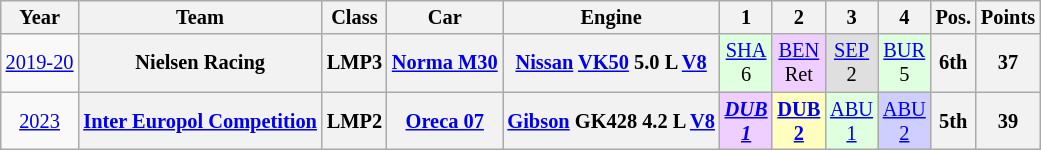<table class="wikitable" style="text-align:center; font-size:85%">
<tr>
<th>Year</th>
<th>Team</th>
<th>Class</th>
<th>Car</th>
<th>Engine</th>
<th>1</th>
<th>2</th>
<th>3</th>
<th>4</th>
<th>Pos.</th>
<th>Points</th>
</tr>
<tr>
<td><a href='#'>2019-20</a></td>
<th>Nielsen Racing</th>
<th>LMP3</th>
<th><a href='#'>Norma M30</a></th>
<th><a href='#'>Nissan</a> <a href='#'>VK50</a> 5.0 L <a href='#'>V8</a></th>
<td style="background:#DFFFDF;"><a href='#'>SHA</a><br>6</td>
<td style="background:#EFCFFF;"><a href='#'>BEN</a><br>Ret</td>
<td style="background:#DFDFDF;"><a href='#'>SEP</a><br>2</td>
<td style="background:#DFFFDF;"><a href='#'>BUR</a><br>5</td>
<th>6th</th>
<th>37</th>
</tr>
<tr>
<td><a href='#'>2023</a></td>
<th><a href='#'>Inter Europol Competition</a></th>
<th>LMP2</th>
<th><a href='#'>Oreca 07</a></th>
<th><a href='#'>Gibson</a> GK428 4.2 L <a href='#'>V8</a></th>
<td style="background:#EFCFFF;"><strong><em><a href='#'>DUB<br>1</a></em></strong><br></td>
<td style="background:#FFFFBF;"><strong><a href='#'>DUB<br>2</a></strong><br></td>
<td style="background:#DFFFDF;"><a href='#'>ABU<br>1</a><br></td>
<td style="background:#CFCFFF;"><a href='#'>ABU<br>2</a><br></td>
<th>5th</th>
<th>39</th>
</tr>
</table>
